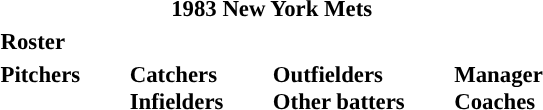<table class="toccolours" style="font-size: 95%;">
<tr>
<th colspan="10">1983 New York Mets</th>
</tr>
<tr>
<td colspan="10"><strong>Roster</strong></td>
</tr>
<tr>
<td valign="top"><strong>Pitchers</strong><br>













</td>
<td width="25px"></td>
<td valign="top"><strong>Catchers</strong><br>




<strong>Infielders</strong>












</td>
<td width="25px"></td>
<td valign="top"><strong>Outfielders</strong><br>





<strong>Other batters</strong>
</td>
<td width="25px"></td>
<td valign="top"><strong>Manager</strong><br>

<strong>Coaches</strong>




</td>
</tr>
</table>
